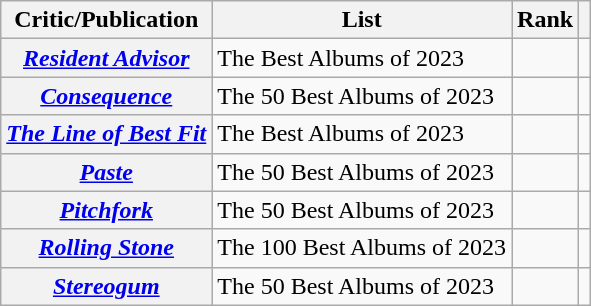<table class="wikitable sortable plainrowheaders" style="border:none; margin:0;">
<tr>
<th scope="col">Critic/Publication</th>
<th scope="col" class="unsortable">List</th>
<th scope="col" data-sort-type="number">Rank</th>
<th scope="col" class="unsortable"></th>
</tr>
<tr>
<th scope="row"><em><a href='#'>Resident Advisor</a></em></th>
<td>The Best Albums of 2023</td>
<td></td>
<td></td>
</tr>
<tr>
<th scope="row"><em><a href='#'>Consequence</a></em></th>
<td>The 50 Best Albums of 2023</td>
<td></td>
<td></td>
</tr>
<tr>
<th scope="row"><em><a href='#'>The Line of Best Fit</a></em></th>
<td>The Best Albums of 2023</td>
<td></td>
<td></td>
</tr>
<tr>
<th scope="row"><em><a href='#'>Paste</a></em></th>
<td>The 50 Best Albums of 2023</td>
<td></td>
<td></td>
</tr>
<tr>
<th scope="row"><em><a href='#'>Pitchfork</a></em></th>
<td>The 50 Best Albums of 2023</td>
<td></td>
<td></td>
</tr>
<tr>
<th scope="row"><em><a href='#'>Rolling Stone</a></em></th>
<td>The 100 Best Albums of 2023</td>
<td></td>
<td></td>
</tr>
<tr>
<th scope="row"><em><a href='#'>Stereogum</a></em></th>
<td>The 50 Best Albums of 2023</td>
<td></td>
<td></td>
</tr>
</table>
